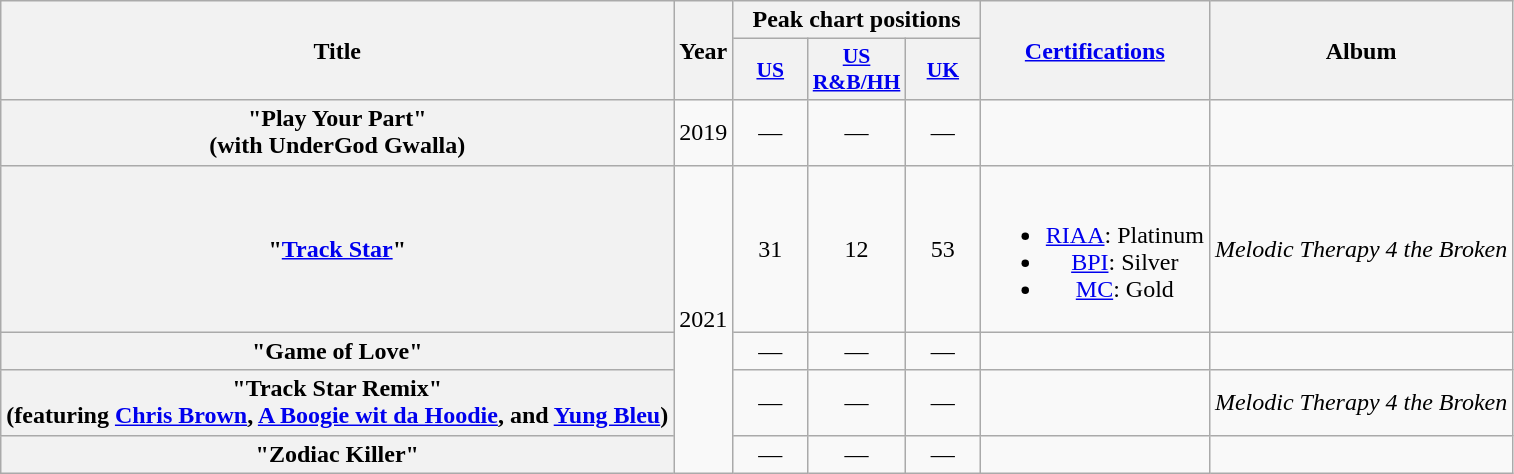<table class="wikitable plainrowheaders" style="text-align:center;">
<tr>
<th rowspan="2">Title</th>
<th rowspan="2">Year</th>
<th colspan="3">Peak chart positions</th>
<th rowspan="2"><a href='#'>Certifications</a></th>
<th rowspan="2">Album</th>
</tr>
<tr>
<th style="width:3em;font-size:90%;"><a href='#'>US</a><br></th>
<th style="width:3em;font-size:90%;"><a href='#'>US<br>R&B/HH</a><br></th>
<th style="width:3em;font-size:90%;"><a href='#'>UK</a><br></th>
</tr>
<tr>
<th scope="row">"Play Your Part"<br><span>(with UnderGod Gwalla)</span></th>
<td>2019</td>
<td>—</td>
<td>—</td>
<td>—</td>
<td></td>
<td></td>
</tr>
<tr>
<th scope="row">"<a href='#'>Track Star</a>"</th>
<td rowspan="4">2021</td>
<td>31</td>
<td>12</td>
<td>53</td>
<td><br><ul><li><a href='#'>RIAA</a>: Platinum</li><li><a href='#'>BPI</a>: Silver</li><li><a href='#'>MC</a>: Gold</li></ul></td>
<td><em>Melodic Therapy 4 the Broken</em></td>
</tr>
<tr>
<th scope="row">"Game of Love"</th>
<td>—</td>
<td>—</td>
<td>—</td>
<td></td>
<td></td>
</tr>
<tr>
<th scope="row">"Track Star Remix"<br><span>(featuring <a href='#'>Chris Brown</a>, <a href='#'>A Boogie wit da Hoodie</a>, and <a href='#'>Yung Bleu</a>)</span></th>
<td>—</td>
<td>—</td>
<td>—</td>
<td></td>
<td><em>Melodic Therapy 4 the Broken</em></td>
</tr>
<tr>
<th scope="row">"Zodiac Killer"</th>
<td>—</td>
<td>—</td>
<td>—</td>
<td></td>
<td></td>
</tr>
</table>
